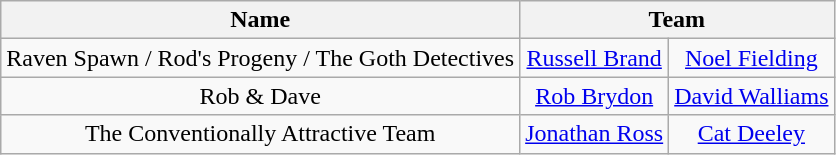<table class="wikitable" style="text-align:center">
<tr>
<th scope="col">Name</th>
<th colspan=2>Team</th>
</tr>
<tr>
<td>Raven Spawn / Rod's Progeny / The Goth Detectives</td>
<td><a href='#'>Russell Brand</a></td>
<td><a href='#'>Noel Fielding</a></td>
</tr>
<tr>
<td>Rob & Dave</td>
<td><a href='#'>Rob Brydon</a></td>
<td><a href='#'>David Walliams</a></td>
</tr>
<tr>
<td>The Conventionally Attractive Team</td>
<td><a href='#'>Jonathan Ross</a></td>
<td><a href='#'>Cat Deeley</a></td>
</tr>
</table>
